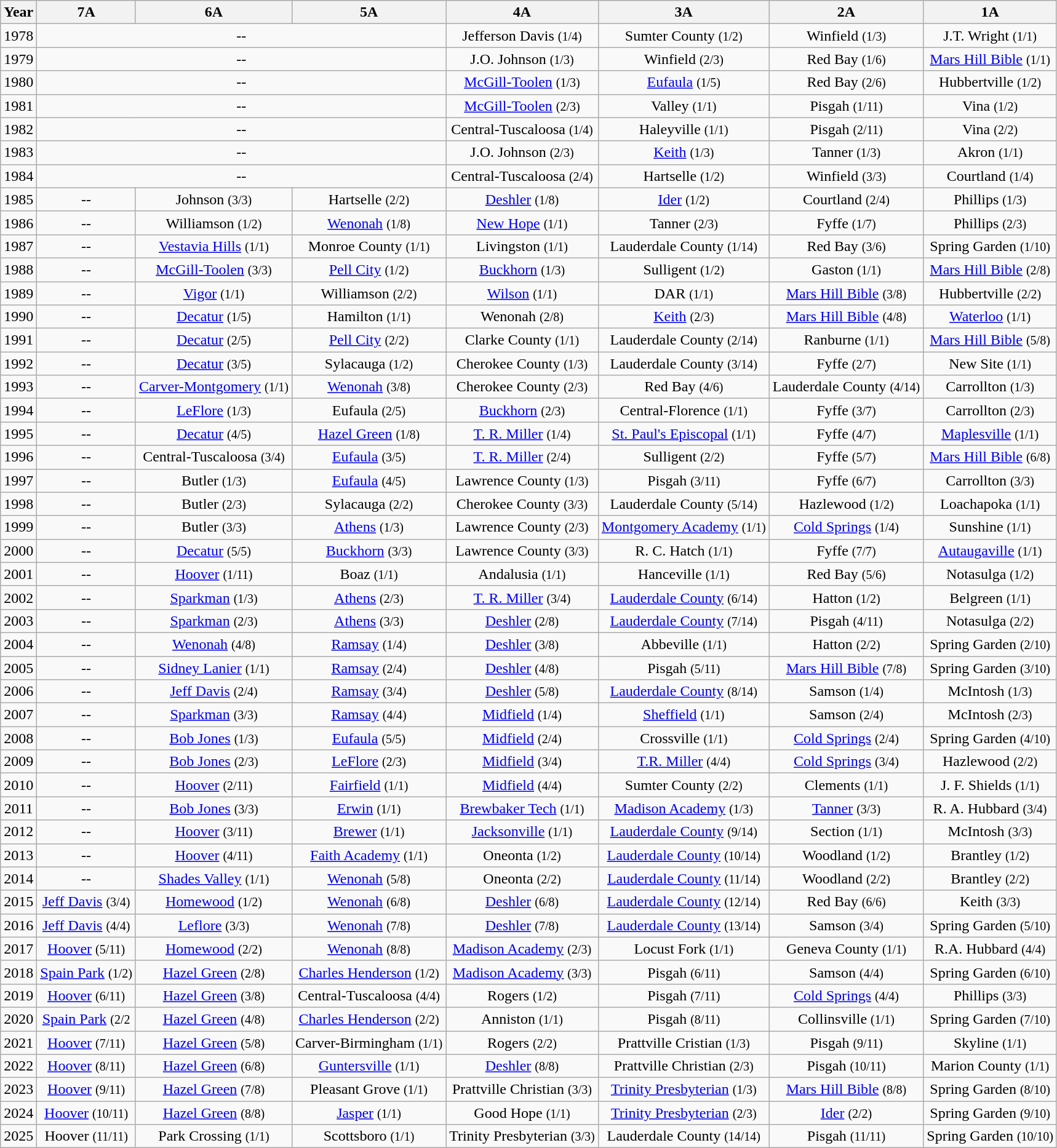<table class="wikitable" style="text-align:center">
<tr>
<th>Year</th>
<th>7A</th>
<th>6A</th>
<th>5A</th>
<th>4A</th>
<th>3A</th>
<th>2A</th>
<th>1A</th>
</tr>
<tr>
<td>1978</td>
<td colspan="3">--</td>
<td>Jefferson Davis <small>(1/4)</small></td>
<td>Sumter County <small>(1/2)</small></td>
<td>Winfield <small>(1/3)</small></td>
<td>J.T. Wright <small>(1/1)</small></td>
</tr>
<tr>
<td>1979</td>
<td colspan="3">--</td>
<td>J.O. Johnson <small>(1/3)</small></td>
<td>Winfield <small>(2/3)</small></td>
<td>Red Bay <small>(1/6)</small></td>
<td><a href='#'>Mars Hill Bible</a> <small>(1/1)</small></td>
</tr>
<tr>
<td>1980</td>
<td colspan="3">--</td>
<td><a href='#'>McGill-Toolen</a> <small>(1/3)</small></td>
<td><a href='#'>Eufaula</a> <small>(1/5)</small></td>
<td>Red Bay <small>(2/6)</small></td>
<td>Hubbertville <small>(1/2)</small></td>
</tr>
<tr>
<td>1981</td>
<td colspan="3">--</td>
<td><a href='#'>McGill-Toolen</a> <small>(2/3)</small></td>
<td>Valley <small>(1/1)</small></td>
<td>Pisgah <small>(1/11)</small></td>
<td>Vina <small>(1/2)</small></td>
</tr>
<tr>
<td>1982</td>
<td colspan="3">--</td>
<td>Central-Tuscaloosa <small>(1/4)</small></td>
<td>Haleyville <small>(1/1)</small></td>
<td>Pisgah <small>(2/11)</small></td>
<td>Vina <small>(2/2)</small></td>
</tr>
<tr>
<td>1983</td>
<td colspan="3">--</td>
<td>J.O. Johnson <small>(2/3)</small></td>
<td><a href='#'>Keith</a> <small>(1/3)</small></td>
<td>Tanner <small>(1/3)</small></td>
<td>Akron <small>(1/1)</small></td>
</tr>
<tr>
<td>1984</td>
<td colspan="3">--</td>
<td>Central-Tuscaloosa <small>(2/4)</small></td>
<td>Hartselle <small>(1/2)</small></td>
<td>Winfield <small>(3/3)</small></td>
<td>Courtland <small>(1/4)</small></td>
</tr>
<tr>
<td>1985</td>
<td>--</td>
<td>Johnson <small>(3/3)</small></td>
<td>Hartselle <small>(2/2)</small></td>
<td><a href='#'>Deshler</a> <small>(1/8)</small></td>
<td><a href='#'>Ider</a> <small>(1/2)</small></td>
<td>Courtland <small>(2/4)</small></td>
<td>Phillips <small>(1/3)</small></td>
</tr>
<tr>
<td>1986</td>
<td>--</td>
<td>Williamson <small>(1/2)</small></td>
<td><a href='#'>Wenonah</a> <small>(1/8)</small></td>
<td><a href='#'>New Hope</a> <small>(1/1)</small></td>
<td>Tanner <small>(2/3)</small></td>
<td>Fyffe <small>(1/7)</small></td>
<td>Phillips <small>(2/3)</small></td>
</tr>
<tr>
<td>1987</td>
<td>--</td>
<td><a href='#'>Vestavia Hills</a> <small>(1/1)</small></td>
<td>Monroe County <small>(1/1)</small></td>
<td>Livingston <small>(1/1)</small></td>
<td>Lauderdale County <small>(1/14)</small></td>
<td>Red Bay <small>(3/6)</small></td>
<td>Spring Garden <small>(1/10)</small></td>
</tr>
<tr>
<td>1988</td>
<td>--</td>
<td><a href='#'>McGill-Toolen</a> <small>(3/3)</small></td>
<td><a href='#'>Pell City</a> <small>(1/2)</small></td>
<td><a href='#'>Buckhorn</a> <small>(1/3)</small></td>
<td>Sulligent <small>(1/2)</small></td>
<td>Gaston <small>(1/1)</small></td>
<td><a href='#'>Mars Hill Bible</a> <small>(2/8)</small></td>
</tr>
<tr>
<td>1989</td>
<td>--</td>
<td><a href='#'>Vigor</a> <small>(1/1)</small></td>
<td>Williamson <small>(2/2)</small></td>
<td><a href='#'>Wilson</a> <small>(1/1)</small></td>
<td>DAR <small>(1/1)</small></td>
<td><a href='#'>Mars Hill Bible</a> <small>(3/8)</small></td>
<td>Hubbertville <small>(2/2)</small></td>
</tr>
<tr>
<td>1990</td>
<td>--</td>
<td><a href='#'>Decatur</a> <small>(1/5)</small></td>
<td>Hamilton <small>(1/1)</small></td>
<td>Wenonah <small>(2/8)</small></td>
<td><a href='#'>Keith</a> <small>(2/3)</small></td>
<td><a href='#'>Mars Hill Bible</a> <small>(4/8)</small></td>
<td><a href='#'>Waterloo</a> <small>(1/1)</small></td>
</tr>
<tr>
<td>1991</td>
<td>--</td>
<td><a href='#'>Decatur</a> <small>(2/5)</small></td>
<td><a href='#'>Pell City</a> <small>(2/2)</small></td>
<td>Clarke County <small>(1/1)</small></td>
<td>Lauderdale County <small>(2/14)</small></td>
<td>Ranburne <small>(1/1)</small></td>
<td><a href='#'>Mars Hill Bible</a> <small>(5/8)</small></td>
</tr>
<tr>
<td>1992</td>
<td>--</td>
<td><a href='#'>Decatur</a> <small>(3/5)</small></td>
<td>Sylacauga <small>(1/2)</small></td>
<td>Cherokee County <small>(1/3)</small></td>
<td>Lauderdale County <small>(3/14)</small></td>
<td>Fyffe <small>(2/7)</small></td>
<td>New Site <small>(1/1)</small></td>
</tr>
<tr>
<td>1993</td>
<td>--</td>
<td><a href='#'>Carver-Montgomery</a> <small>(1/1)</small></td>
<td><a href='#'>Wenonah</a> <small>(3/8)</small></td>
<td>Cherokee County <small>(2/3)</small></td>
<td>Red Bay <small>(4/6)</small></td>
<td>Lauderdale County <small>(4/14)</small></td>
<td>Carrollton <small>(1/3)</small></td>
</tr>
<tr>
<td>1994</td>
<td>--</td>
<td><a href='#'>LeFlore</a> <small>(1/3)</small></td>
<td>Eufaula <small>(2/5)</small></td>
<td><a href='#'>Buckhorn</a> <small>(2/3)</small></td>
<td>Central-Florence <small>(1/1)</small></td>
<td>Fyffe <small>(3/7)</small></td>
<td>Carrollton <small>(2/3)</small></td>
</tr>
<tr>
<td>1995</td>
<td>--</td>
<td><a href='#'>Decatur</a> <small>(4/5)</small></td>
<td><a href='#'>Hazel Green</a> <small>(1/8)</small></td>
<td><a href='#'>T. R. Miller</a> <small>(1/4)</small></td>
<td><a href='#'>St. Paul's Episcopal</a> <small>(1/1)</small></td>
<td>Fyffe <small>(4/7)</small></td>
<td><a href='#'>Maplesville</a> <small>(1/1)</small></td>
</tr>
<tr>
<td>1996</td>
<td>--</td>
<td>Central-Tuscaloosa <small>(3/4)</small></td>
<td><a href='#'>Eufaula</a> <small>(3/5)</small></td>
<td><a href='#'>T. R. Miller</a> <small>(2/4)</small></td>
<td>Sulligent <small>(2/2)</small></td>
<td>Fyffe <small>(5/7)</small></td>
<td><a href='#'>Mars Hill Bible</a> <small>(6/8)</small></td>
</tr>
<tr>
<td>1997</td>
<td>--</td>
<td>Butler <small>(1/3)</small></td>
<td><a href='#'>Eufaula</a> <small>(4/5)</small></td>
<td>Lawrence County <small>(1/3)</small></td>
<td>Pisgah <small>(3/11)</small></td>
<td>Fyffe <small>(6/7)</small></td>
<td>Carrollton <small>(3/3)</small></td>
</tr>
<tr>
<td>1998</td>
<td>--</td>
<td>Butler <small>(2/3)</small></td>
<td>Sylacauga <small>(2/2)</small></td>
<td>Cherokee County <small>(3/3)</small></td>
<td>Lauderdale County <small>(5/14)</small></td>
<td>Hazlewood <small>(1/2)</small></td>
<td>Loachapoka <small>(1/1)</small></td>
</tr>
<tr>
<td>1999</td>
<td>--</td>
<td>Butler <small>(3/3)</small></td>
<td><a href='#'>Athens</a> <small>(1/3)</small></td>
<td>Lawrence County <small>(2/3)</small></td>
<td><a href='#'>Montgomery Academy</a> <small>(1/1)</small></td>
<td><a href='#'>Cold Springs</a> <small>(1/4)</small></td>
<td>Sunshine <small>(1/1)</small></td>
</tr>
<tr>
<td>2000</td>
<td>--</td>
<td><a href='#'>Decatur</a> <small>(5/5)</small></td>
<td><a href='#'>Buckhorn</a> <small>(3/3)</small></td>
<td>Lawrence County <small>(3/3)</small></td>
<td>R. C. Hatch <small>(1/1)</small></td>
<td>Fyffe <small>(7/7)</small></td>
<td><a href='#'>Autaugaville</a> <small>(1/1)</small></td>
</tr>
<tr>
<td>2001</td>
<td>--</td>
<td><a href='#'>Hoover</a> <small>(1/11)</small></td>
<td>Boaz <small>(1/1)</small></td>
<td>Andalusia <small>(1/1)</small></td>
<td>Hanceville <small>(1/1)</small></td>
<td>Red Bay <small>(5/6)</small></td>
<td>Notasulga <small>(1/2)</small></td>
</tr>
<tr>
<td>2002</td>
<td>--</td>
<td><a href='#'>Sparkman</a> <small>(1/3)</small></td>
<td><a href='#'>Athens</a> <small>(2/3)</small></td>
<td><a href='#'>T. R. Miller</a> <small>(3/4)</small></td>
<td><a href='#'>Lauderdale County</a> <small>(6/14)</small></td>
<td>Hatton <small>(1/2)</small></td>
<td>Belgreen <small>(1/1)</small></td>
</tr>
<tr>
<td>2003</td>
<td>--</td>
<td><a href='#'>Sparkman</a> <small>(2/3)</small></td>
<td><a href='#'>Athens</a> <small>(3/3)</small></td>
<td><a href='#'>Deshler</a> <small>(2/8)</small></td>
<td><a href='#'>Lauderdale County</a> <small>(7/14)</small></td>
<td>Pisgah <small>(4/11)</small></td>
<td>Notasulga <small>(2/2)</small></td>
</tr>
<tr>
<td>2004</td>
<td>--</td>
<td><a href='#'>Wenonah</a> <small>(4/8)</small></td>
<td><a href='#'>Ramsay</a> <small>(1/4)</small></td>
<td><a href='#'>Deshler</a> <small>(3/8)</small></td>
<td>Abbeville <small>(1/1)</small></td>
<td>Hatton <small>(2/2)</small></td>
<td>Spring Garden <small>(2/10)</small></td>
</tr>
<tr>
<td>2005</td>
<td>--</td>
<td><a href='#'>Sidney Lanier</a> <small>(1/1)</small></td>
<td><a href='#'>Ramsay</a> <small>(2/4)</small></td>
<td><a href='#'>Deshler</a> <small>(4/8)</small></td>
<td>Pisgah <small>(5/11)</small></td>
<td><a href='#'>Mars Hill Bible</a> <small>(7/8)</small></td>
<td>Spring Garden <small>(3/10)</small></td>
</tr>
<tr>
<td>2006</td>
<td>--</td>
<td><a href='#'>Jeff Davis</a> <small>(2/4)</small></td>
<td><a href='#'>Ramsay</a> <small>(3/4)</small></td>
<td><a href='#'>Deshler</a> <small>(5/8)</small></td>
<td><a href='#'>Lauderdale County</a> <small>(8/14)</small></td>
<td>Samson <small>(1/4)</small></td>
<td>McIntosh <small>(1/3)</small></td>
</tr>
<tr>
<td>2007</td>
<td>--</td>
<td><a href='#'>Sparkman</a> <small>(3/3)</small></td>
<td><a href='#'>Ramsay</a> <small>(4/4)</small></td>
<td><a href='#'>Midfield</a> <small>(1/4)</small></td>
<td><a href='#'>Sheffield</a> <small>(1/1)</small></td>
<td>Samson <small>(2/4)</small></td>
<td>McIntosh <small>(2/3)</small></td>
</tr>
<tr>
<td>2008</td>
<td>--</td>
<td><a href='#'>Bob Jones</a> <small>(1/3)</small></td>
<td><a href='#'>Eufaula</a> <small>(5/5)</small></td>
<td><a href='#'>Midfield</a> <small>(2/4)</small></td>
<td>Crossville <small>(1/1)</small></td>
<td><a href='#'>Cold Springs</a> <small>(2/4)</small></td>
<td>Spring Garden <small>(4/10)</small></td>
</tr>
<tr>
<td>2009</td>
<td>--</td>
<td><a href='#'>Bob Jones</a> <small>(2/3)</small></td>
<td><a href='#'>LeFlore</a> <small>(2/3)</small></td>
<td><a href='#'>Midfield</a> <small>(3/4)</small></td>
<td><a href='#'>T.R. Miller</a> <small>(4/4)</small></td>
<td><a href='#'>Cold Springs</a> <small>(3/4)</small></td>
<td>Hazlewood <small>(2/2)</small></td>
</tr>
<tr>
<td>2010</td>
<td>--</td>
<td><a href='#'>Hoover</a> <small>(2/11)</small></td>
<td><a href='#'>Fairfield</a> <small>(1/1)</small></td>
<td><a href='#'>Midfield</a> <small>(4/4)</small></td>
<td>Sumter County <small>(2/2)</small></td>
<td>Clements <small>(1/1)</small></td>
<td>J. F. Shields <small>(1/1)</small></td>
</tr>
<tr>
<td>2011</td>
<td>--</td>
<td><a href='#'>Bob Jones</a> <small>(3/3)</small></td>
<td><a href='#'>Erwin</a> <small>(1/1)</small></td>
<td><a href='#'>Brewbaker Tech</a> <small>(1/1)</small></td>
<td><a href='#'>Madison Academy</a> <small>(1/3)</small></td>
<td><a href='#'>Tanner</a> <small>(3/3)</small></td>
<td>R. A. Hubbard <small>(3/4)</small></td>
</tr>
<tr>
<td>2012</td>
<td>--</td>
<td><a href='#'>Hoover</a> <small>(3/11)</small></td>
<td><a href='#'>Brewer</a> <small>(1/1)</small></td>
<td><a href='#'>Jacksonville</a> <small>(1/1)</small></td>
<td><a href='#'>Lauderdale County</a> <small>(9/14)</small></td>
<td>Section <small>(1/1)</small></td>
<td>McIntosh <small>(3/3)</small></td>
</tr>
<tr>
<td>2013</td>
<td>--</td>
<td><a href='#'>Hoover</a> <small>(4/11)</small></td>
<td><a href='#'>Faith Academy</a> <small>(1/1)</small></td>
<td>Oneonta <small>(1/2)</small></td>
<td><a href='#'>Lauderdale County</a> <small>(10/14)</small></td>
<td>Woodland <small>(1/2)</small></td>
<td>Brantley <small>(1/2)</small></td>
</tr>
<tr>
<td>2014</td>
<td>--</td>
<td><a href='#'>Shades Valley</a> <small>(1/1)</small></td>
<td><a href='#'>Wenonah</a> <small>(5/8)</small></td>
<td>Oneonta <small>(2/2)</small></td>
<td><a href='#'>Lauderdale County</a> <small>(11/14)</small></td>
<td>Woodland <small>(2/2)</small></td>
<td>Brantley <small>(2/2)</small></td>
</tr>
<tr>
<td>2015</td>
<td><a href='#'>Jeff Davis</a> <small>(3/4)</small></td>
<td><a href='#'>Homewood</a> <small>(1/2)</small></td>
<td><a href='#'>Wenonah</a> <small>(6/8)</small></td>
<td><a href='#'>Deshler</a> <small>(6/8)</small></td>
<td><a href='#'>Lauderdale County</a> <small>(12/14)</small></td>
<td>Red Bay <small>(6/6)</small></td>
<td>Keith <small>(3/3)</small></td>
</tr>
<tr>
<td>2016</td>
<td><a href='#'>Jeff Davis</a> <small>(4/4)</small></td>
<td><a href='#'>Leflore</a> <small>(3/3)</small></td>
<td><a href='#'>Wenonah</a> <small>(7/8)</small></td>
<td><a href='#'>Deshler</a> <small>(7/8)</small></td>
<td><a href='#'>Lauderdale County</a> <small>(13/14)</small></td>
<td>Samson <small>(3/4)</small></td>
<td>Spring Garden <small>(5/10)</small></td>
</tr>
<tr>
<td>2017</td>
<td><a href='#'>Hoover</a> <small>(5/11)</small></td>
<td><a href='#'>Homewood</a> <small>(2/2)</small></td>
<td><a href='#'>Wenonah</a> <small>(8/8)</small></td>
<td><a href='#'>Madison Academy</a> <small>(2/3)</small></td>
<td>Locust Fork <small>(1/1)</small></td>
<td>Geneva County <small>(1/1)</small></td>
<td>R.A. Hubbard <small>(4/4)</small></td>
</tr>
<tr>
<td>2018</td>
<td><a href='#'>Spain Park</a> <small>(1/2)</small></td>
<td><a href='#'>Hazel Green</a> <small>(2/8)</small></td>
<td><a href='#'>Charles Henderson</a> <small>(1/2)</small></td>
<td><a href='#'>Madison Academy</a> <small>(3/3)</small></td>
<td>Pisgah <small>(6/11)</small></td>
<td>Samson <small>(4/4)</small></td>
<td>Spring Garden <small>(6/10)</small></td>
</tr>
<tr>
<td>2019</td>
<td><a href='#'>Hoover</a> <small>(6/11)</small></td>
<td><a href='#'>Hazel Green</a> <small>(3/8)</small></td>
<td>Central-Tuscaloosa <small>(4/4)</small></td>
<td>Rogers <small>(1/2)</small></td>
<td>Pisgah <small>(7/11)</small></td>
<td><a href='#'>Cold Springs</a> <small>(4/4)</small></td>
<td>Phillips <small>(3/3)</small></td>
</tr>
<tr>
<td>2020</td>
<td><a href='#'>Spain Park</a> <small>(2/2</small></td>
<td><a href='#'>Hazel Green</a> <small>(4/8)</small></td>
<td><a href='#'>Charles Henderson</a> <small>(2/2)</small></td>
<td>Anniston <small>(1/1)</small></td>
<td>Pisgah <small>(8/11)</small></td>
<td>Collinsville <small>(1/1)</small></td>
<td>Spring Garden <small>(7/10)</small></td>
</tr>
<tr>
<td>2021</td>
<td><a href='#'>Hoover</a> <small>(7/11)</small></td>
<td><a href='#'>Hazel Green</a> <small>(5/8)</small></td>
<td>Carver-Birmingham <small>(1/1)</small></td>
<td>Rogers <small>(2/2)</small></td>
<td>Prattville Cristian <small>(1/3)</small></td>
<td>Pisgah <small>(9/11)</small></td>
<td>Skyline <small>(1/1)</small></td>
</tr>
<tr>
<td>2022</td>
<td><a href='#'>Hoover</a> <small>(8/11)</small></td>
<td><a href='#'>Hazel Green</a> <small>(6/8)</small></td>
<td><a href='#'>Guntersville</a> <small>(1/1)</small></td>
<td><a href='#'>Deshler</a> <small>(8/8)</small></td>
<td>Prattville Christian <small>(2/3)</small></td>
<td>Pisgah <small>(10/11)</small></td>
<td>Marion County <small>(1/1)</small></td>
</tr>
<tr>
<td>2023</td>
<td><a href='#'>Hoover</a> <small>(9/11)</small></td>
<td><a href='#'>Hazel Green</a> <small>(7/8)</small></td>
<td>Pleasant Grove <small>(1/1)</small></td>
<td>Prattville Christian <small>(3/3)</small></td>
<td><a href='#'>Trinity Presbyterian</a> <small>(1/3)</small></td>
<td><a href='#'>Mars Hill Bible</a> <small>(8/8)</small></td>
<td>Spring Garden <small>(8/10)</small></td>
</tr>
<tr>
<td>2024</td>
<td><a href='#'>Hoover</a> <small>(10/11)</small></td>
<td><a href='#'>Hazel Green</a> <small>(8/8)</small></td>
<td><a href='#'>Jasper</a> <small>(1/1)</small></td>
<td>Good Hope <small>(1/1)</small></td>
<td><a href='#'>Trinity Presbyterian</a> <small>(2/3)</small></td>
<td><a href='#'>Ider</a> <small>(2/2)</small></td>
<td>Spring Garden <small>(9/10)</small></td>
</tr>
<tr>
<td>2025</td>
<td>Hoover <small>(11/11)</small></td>
<td>Park Crossing <small>(1/1)</small></td>
<td>Scottsboro <small>(1/1)</small></td>
<td>Trinity Presbyterian <small>(3/3)</small></td>
<td>Lauderdale County <small>(14/14)</small></td>
<td>Pisgah <small>(11/11)</small></td>
<td>Spring Garden <small>(10/10)</small></td>
</tr>
</table>
